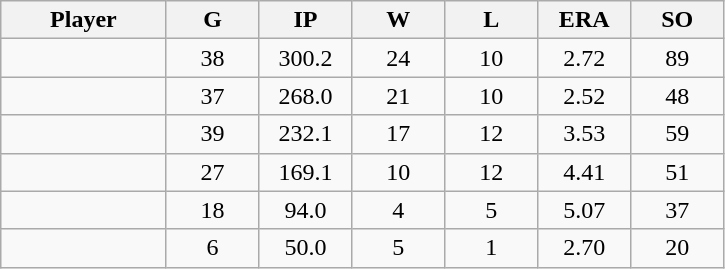<table class="wikitable sortable">
<tr>
<th bgcolor="#DDDDFF" width="16%">Player</th>
<th bgcolor="#DDDDFF" width="9%">G</th>
<th bgcolor="#DDDDFF" width="9%">IP</th>
<th bgcolor="#DDDDFF" width="9%">W</th>
<th bgcolor="#DDDDFF" width="9%">L</th>
<th bgcolor="#DDDDFF" width="9%">ERA</th>
<th bgcolor="#DDDDFF" width="9%">SO</th>
</tr>
<tr align="center">
<td></td>
<td>38</td>
<td>300.2</td>
<td>24</td>
<td>10</td>
<td>2.72</td>
<td>89</td>
</tr>
<tr align="center">
<td></td>
<td>37</td>
<td>268.0</td>
<td>21</td>
<td>10</td>
<td>2.52</td>
<td>48</td>
</tr>
<tr align="center">
<td></td>
<td>39</td>
<td>232.1</td>
<td>17</td>
<td>12</td>
<td>3.53</td>
<td>59</td>
</tr>
<tr align="center">
<td></td>
<td>27</td>
<td>169.1</td>
<td>10</td>
<td>12</td>
<td>4.41</td>
<td>51</td>
</tr>
<tr align="center">
<td></td>
<td>18</td>
<td>94.0</td>
<td>4</td>
<td>5</td>
<td>5.07</td>
<td>37</td>
</tr>
<tr align="center">
<td></td>
<td>6</td>
<td>50.0</td>
<td>5</td>
<td>1</td>
<td>2.70</td>
<td>20</td>
</tr>
</table>
